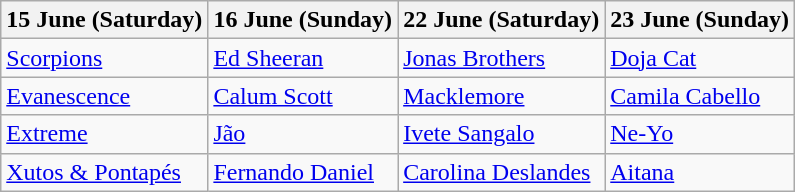<table class="wikitable">
<tr>
<th>15 June (Saturday)</th>
<th>16 June (Sunday)</th>
<th>22 June (Saturday)</th>
<th>23 June (Sunday)</th>
</tr>
<tr>
<td><a href='#'>Scorpions</a></td>
<td><a href='#'>Ed Sheeran</a></td>
<td><a href='#'>Jonas Brothers</a></td>
<td><a href='#'>Doja Cat</a></td>
</tr>
<tr>
<td><a href='#'>Evanescence</a></td>
<td><a href='#'>Calum Scott</a></td>
<td><a href='#'>Macklemore</a></td>
<td><a href='#'>Camila Cabello</a></td>
</tr>
<tr>
<td><a href='#'>Extreme</a></td>
<td><a href='#'>Jão</a></td>
<td><a href='#'>Ivete Sangalo</a></td>
<td><a href='#'>Ne-Yo</a></td>
</tr>
<tr>
<td><a href='#'>Xutos & Pontapés</a></td>
<td><a href='#'>Fernando Daniel</a></td>
<td><a href='#'>Carolina Deslandes</a></td>
<td><a href='#'>Aitana</a></td>
</tr>
</table>
